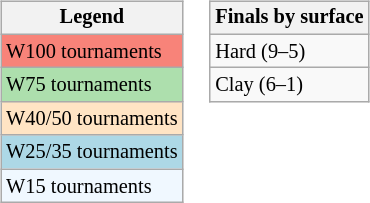<table>
<tr valign=top>
<td><br><table class=wikitable style="font-size:85%">
<tr>
<th>Legend</th>
</tr>
<tr style="background:#f88379;">
<td>W100 tournaments</td>
</tr>
<tr style="background:#addfad;">
<td>W75 tournaments</td>
</tr>
<tr style="background:#ffe4c4;">
<td>W40/50 tournaments</td>
</tr>
<tr style="background:lightblue;">
<td>W25/35 tournaments</td>
</tr>
<tr style="background:#f0f8ff;">
<td>W15 tournaments</td>
</tr>
</table>
</td>
<td><br><table class="wikitable" style="font-size:85%;">
<tr>
<th>Finals by surface</th>
</tr>
<tr>
<td>Hard (9–5)</td>
</tr>
<tr>
<td>Clay (6–1)</td>
</tr>
</table>
</td>
</tr>
</table>
